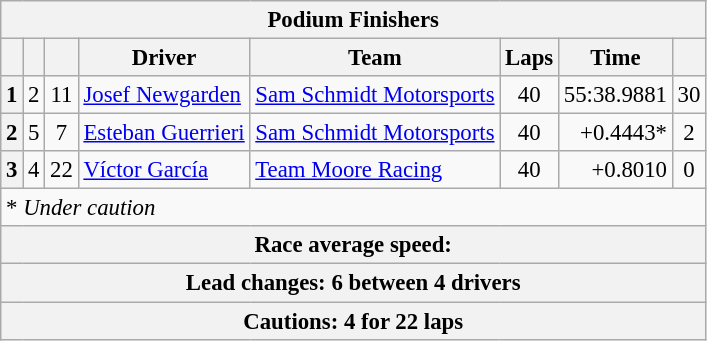<table class="wikitable" style="font-size:95%;">
<tr>
<th colspan=9>Podium Finishers</th>
</tr>
<tr>
<th></th>
<th></th>
<th></th>
<th>Driver</th>
<th>Team</th>
<th>Laps</th>
<th>Time</th>
<th></th>
</tr>
<tr>
<th>1</th>
<td align=center>2</td>
<td align=center>11</td>
<td> <a href='#'>Josef Newgarden</a></td>
<td><a href='#'>Sam Schmidt Motorsports</a></td>
<td align=center>40</td>
<td align=right>55:38.9881</td>
<td align=center>30</td>
</tr>
<tr>
<th>2</th>
<td align=center>5</td>
<td align=center>7</td>
<td> <a href='#'>Esteban Guerrieri</a></td>
<td><a href='#'>Sam Schmidt Motorsports</a></td>
<td align=center>40</td>
<td align=right>+0.4443*</td>
<td align=center>2</td>
</tr>
<tr>
<th>3</th>
<td align=center>4</td>
<td align=center>22</td>
<td> <a href='#'>Víctor García</a></td>
<td><a href='#'>Team Moore Racing</a></td>
<td align=center>40</td>
<td align=right>+0.8010</td>
<td align=center>0</td>
</tr>
<tr>
<td colspan=9>* <em>Under caution</em></td>
</tr>
<tr>
<th colspan=9>Race average speed: </th>
</tr>
<tr>
<th colspan=9>Lead changes: 6 between 4 drivers</th>
</tr>
<tr>
<th colspan=9>Cautions: 4 for 22 laps</th>
</tr>
</table>
